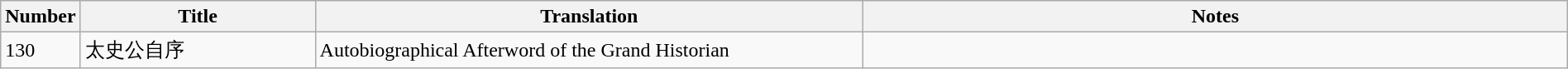<table class="wikitable" width=100%>
<tr>
<th width=5%>Number</th>
<th width=15%>Title</th>
<th width=35%>Translation</th>
<th width=45%>Notes</th>
</tr>
<tr>
<td>130</td>
<td>太史公自序</td>
<td>Autobiographical Afterword of the Grand Historian</td>
<td></td>
</tr>
</table>
